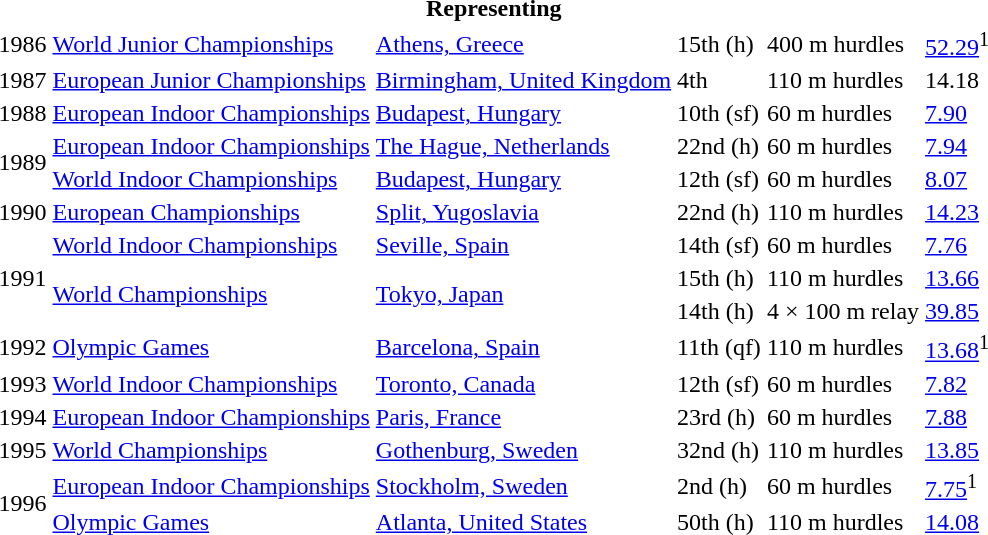<table>
<tr>
<th colspan="6">Representing </th>
</tr>
<tr>
<td>1986</td>
<td><a href='#'>World Junior Championships</a></td>
<td><a href='#'>Athens, Greece</a></td>
<td>15th (h)</td>
<td>400 m hurdles</td>
<td><a href='#'>52.29</a><sup>1</sup></td>
</tr>
<tr>
<td>1987</td>
<td><a href='#'>European Junior Championships</a></td>
<td><a href='#'>Birmingham, United Kingdom</a></td>
<td>4th</td>
<td>110 m hurdles</td>
<td>14.18</td>
</tr>
<tr>
<td>1988</td>
<td><a href='#'>European Indoor Championships</a></td>
<td><a href='#'>Budapest, Hungary</a></td>
<td>10th (sf)</td>
<td>60 m hurdles</td>
<td><a href='#'>7.90</a></td>
</tr>
<tr>
<td rowspan=2>1989</td>
<td><a href='#'>European Indoor Championships</a></td>
<td><a href='#'>The Hague, Netherlands</a></td>
<td>22nd (h)</td>
<td>60 m hurdles</td>
<td><a href='#'>7.94</a></td>
</tr>
<tr>
<td><a href='#'>World Indoor Championships</a></td>
<td><a href='#'>Budapest, Hungary</a></td>
<td>12th (sf)</td>
<td>60 m hurdles</td>
<td><a href='#'>8.07</a></td>
</tr>
<tr>
<td>1990</td>
<td><a href='#'>European Championships</a></td>
<td><a href='#'>Split, Yugoslavia</a></td>
<td>22nd (h)</td>
<td>110 m hurdles</td>
<td><a href='#'>14.23</a></td>
</tr>
<tr>
<td rowspan=3>1991</td>
<td><a href='#'>World Indoor Championships</a></td>
<td><a href='#'>Seville, Spain</a></td>
<td>14th (sf)</td>
<td>60 m hurdles</td>
<td><a href='#'>7.76</a></td>
</tr>
<tr>
<td rowspan=2><a href='#'>World Championships</a></td>
<td rowspan=2><a href='#'>Tokyo, Japan</a></td>
<td>15th (h)</td>
<td>110 m hurdles</td>
<td><a href='#'>13.66</a></td>
</tr>
<tr>
<td>14th (h)</td>
<td>4 × 100 m relay</td>
<td><a href='#'>39.85</a></td>
</tr>
<tr>
<td>1992</td>
<td><a href='#'>Olympic Games</a></td>
<td><a href='#'>Barcelona, Spain</a></td>
<td>11th (qf)</td>
<td>110 m hurdles</td>
<td><a href='#'>13.68</a><sup>1</sup></td>
</tr>
<tr>
<td>1993</td>
<td><a href='#'>World Indoor Championships</a></td>
<td><a href='#'>Toronto, Canada</a></td>
<td>12th (sf)</td>
<td>60 m hurdles</td>
<td><a href='#'>7.82</a></td>
</tr>
<tr>
<td>1994</td>
<td><a href='#'>European Indoor Championships</a></td>
<td><a href='#'>Paris, France</a></td>
<td>23rd (h)</td>
<td>60 m hurdles</td>
<td><a href='#'>7.88</a></td>
</tr>
<tr>
<td>1995</td>
<td><a href='#'>World Championships</a></td>
<td><a href='#'>Gothenburg, Sweden</a></td>
<td>32nd (h)</td>
<td>110 m hurdles</td>
<td><a href='#'>13.85</a></td>
</tr>
<tr>
<td rowspan=2>1996</td>
<td><a href='#'>European Indoor Championships</a></td>
<td><a href='#'>Stockholm, Sweden</a></td>
<td>2nd (h)</td>
<td>60 m hurdles</td>
<td><a href='#'>7.75</a><sup>1</sup></td>
</tr>
<tr>
<td><a href='#'>Olympic Games</a></td>
<td><a href='#'>Atlanta, United States</a></td>
<td>50th (h)</td>
<td>110 m hurdles</td>
<td><a href='#'>14.08</a></td>
</tr>
</table>
